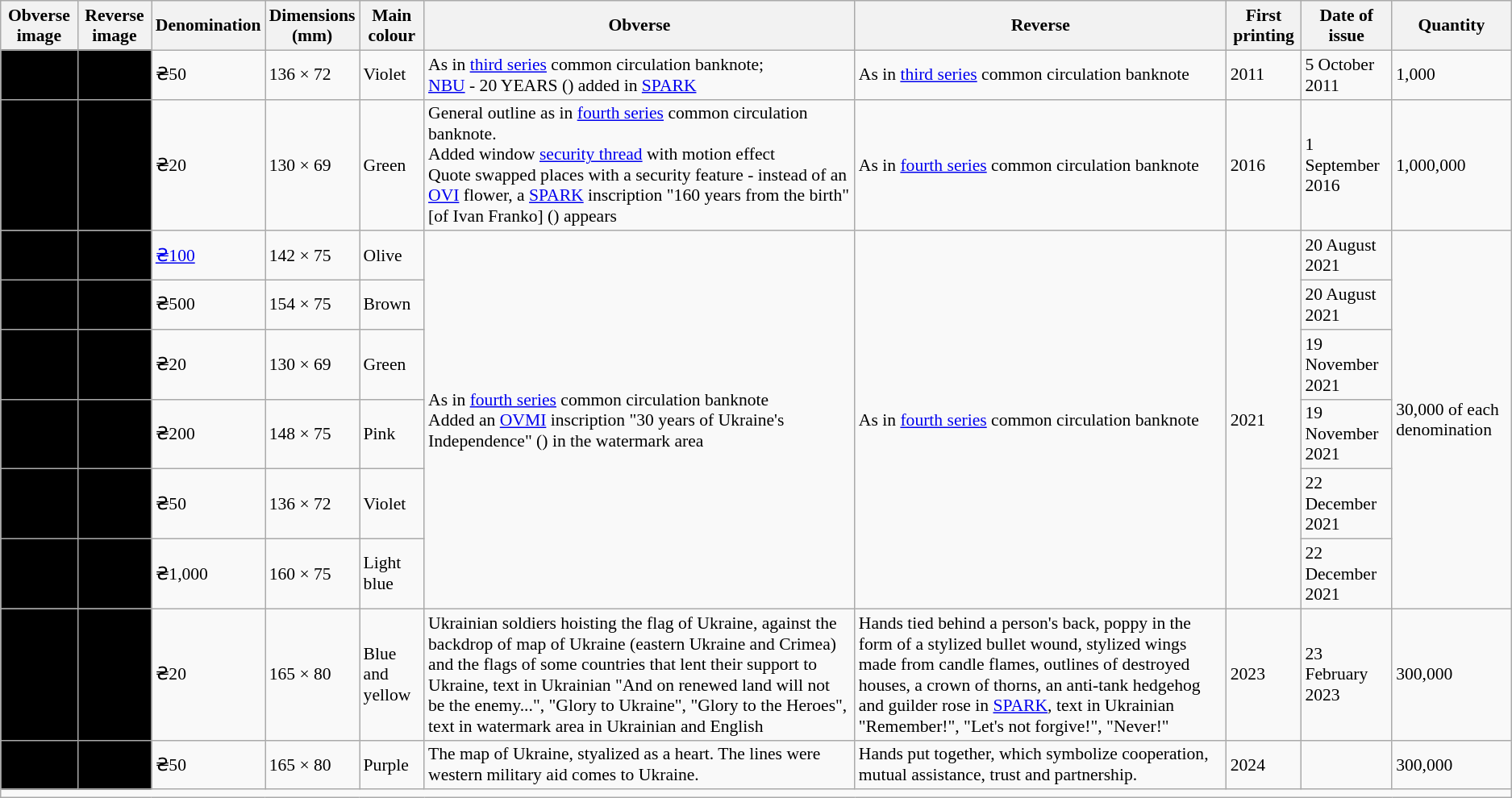<table class="wikitable sortable" style="font-size: 90%">
<tr>
<th>Obverse image</th>
<th>Reverse image</th>
<th>Denomination</th>
<th>Dimensions<br>(mm)</th>
<th>Main colour</th>
<th>Obverse</th>
<th>Reverse</th>
<th>First printing</th>
<th>Date of issue</th>
<th>Quantity</th>
</tr>
<tr>
<td align="center" bgcolor="#000000"></td>
<td align="center" bgcolor="#000000"></td>
<td>₴50</td>
<td>136 × 72</td>
<td>Violet</td>
<td>As in <a href='#'>third series</a> common circulation banknote;<br><a href='#'>NBU</a> - 20 YEARS () added in <a href='#'>SPARK</a></td>
<td>As in <a href='#'>third series</a> common circulation banknote</td>
<td>2011</td>
<td>5 October 2011</td>
<td>1,000</td>
</tr>
<tr>
<td align="center" bgcolor="#000000"></td>
<td align="center" bgcolor="#000000"></td>
<td>₴20</td>
<td>130 × 69</td>
<td>Green</td>
<td>General outline as in <a href='#'>fourth series</a> common circulation banknote.<br>Added window <a href='#'>security thread</a> with motion effect<br>Quote swapped places with a security feature - instead of an <a href='#'>OVI</a> flower, a <a href='#'>SPARK</a> inscription "160 years from the birth" [of Ivan Franko] () appears</td>
<td>As in <a href='#'>fourth series</a> common circulation banknote</td>
<td>2016</td>
<td>1 September 2016</td>
<td>1,000,000</td>
</tr>
<tr>
<td align="center" bgcolor="#000000"></td>
<td align="center" bgcolor="#000000"></td>
<td><a href='#'>₴100</a></td>
<td>142 × 75</td>
<td>Olive</td>
<td rowspan="6">As in <a href='#'>fourth series</a> common circulation banknote<br>Added an <a href='#'>OVMI</a> inscription "30 years of Ukraine's Independence" () in the watermark area</td>
<td rowspan="6">As in <a href='#'>fourth series</a> common circulation banknote</td>
<td rowspan="6">2021</td>
<td>20 August 2021</td>
<td rowspan="6">30,000 of each denomination</td>
</tr>
<tr>
<td align="center" bgcolor="#000000"></td>
<td align="center" bgcolor="#000000"></td>
<td>₴500</td>
<td>154 × 75</td>
<td>Brown</td>
<td>20 August 2021</td>
</tr>
<tr>
<td align="center" bgcolor="#000000"></td>
<td align="center" bgcolor="#000000"></td>
<td>₴20</td>
<td>130 × 69</td>
<td>Green</td>
<td>19 November 2021</td>
</tr>
<tr>
<td align="center" bgcolor="#000000"></td>
<td align="center" bgcolor="#000000"></td>
<td>₴200</td>
<td>148 × 75</td>
<td>Pink</td>
<td>19 November 2021</td>
</tr>
<tr>
<td align="center" bgcolor="#000000"></td>
<td align="center" bgcolor="#000000"></td>
<td>₴50</td>
<td>136 × 72</td>
<td>Violet</td>
<td>22 December 2021</td>
</tr>
<tr>
<td align="center" bgcolor="#000000"></td>
<td align="center" bgcolor="#000000"></td>
<td>₴1,000</td>
<td>160 × 75</td>
<td>Light blue</td>
<td>22 December 2021</td>
</tr>
<tr>
<td align="center" bgcolor="#000000"></td>
<td align="center" bgcolor="#000000"></td>
<td>₴20</td>
<td>165 × 80</td>
<td>Blue and yellow</td>
<td>Ukrainian soldiers hoisting the flag of Ukraine, against the backdrop of map of Ukraine (eastern Ukraine and Crimea) and the flags of some countries that lent their support to Ukraine, text in Ukrainian "And on renewed land will not be the enemy...", "Glory to Ukraine", "Glory to the Heroes", text in watermark area in Ukrainian and English</td>
<td>Hands tied behind a person's back, poppy in the form of a stylized bullet wound, stylized wings made from candle flames, outlines of destroyed houses, a crown of thorns, an anti-tank hedgehog and guilder rose in <a href='#'>SPARK</a>, text in Ukrainian "Remember!", "Let's not forgive!", "Never!"</td>
<td>2023</td>
<td>23 February 2023</td>
<td>300,000</td>
</tr>
<tr>
<td align="center" bgcolor="#000000"></td>
<td align="center" bgcolor="#000000"></td>
<td>₴50</td>
<td>165 × 80</td>
<td>Purple</td>
<td>The map of Ukraine, styalized as a heart. The lines were western military aid comes to Ukraine.</td>
<td>Hands put together, which symbolize cooperation, mutual assistance, trust and partnership.</td>
<td>2024</td>
<td></td>
<td>300,000</td>
</tr>
<tr>
<td colspan="10"></td>
</tr>
</table>
